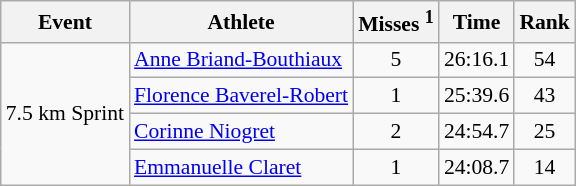<table class="wikitable" style="font-size:90%">
<tr>
<th>Event</th>
<th>Athlete</th>
<th>Misses <sup>1</sup></th>
<th>Time</th>
<th>Rank</th>
</tr>
<tr>
<td rowspan="4">7.5 km Sprint</td>
<td><a href='#'>Anne Briand-Bouthiaux</a></td>
<td align="center">5</td>
<td align="center">26:16.1</td>
<td align="center">54</td>
</tr>
<tr>
<td><a href='#'>Florence Baverel-Robert</a></td>
<td align="center">1</td>
<td align="center">25:39.6</td>
<td align="center">43</td>
</tr>
<tr>
<td><a href='#'>Corinne Niogret</a></td>
<td align="center">2</td>
<td align="center">24:54.7</td>
<td align="center">25</td>
</tr>
<tr>
<td><a href='#'>Emmanuelle Claret</a></td>
<td align="center">1</td>
<td align="center">24:08.7</td>
<td align="center">14</td>
</tr>
</table>
